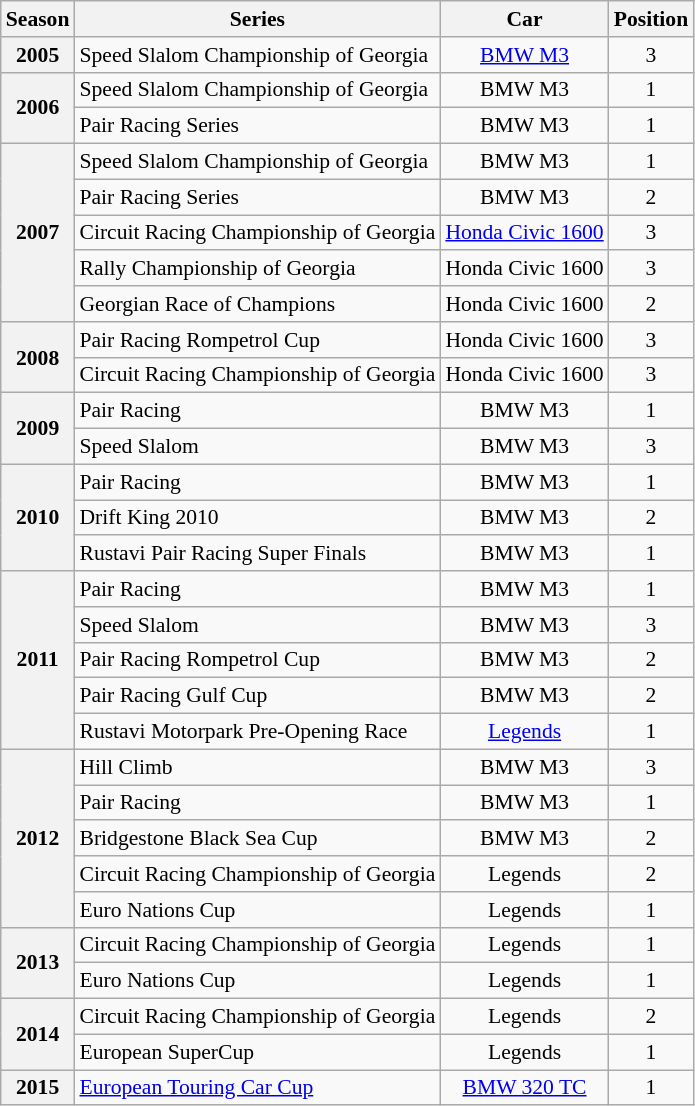<table class="wikitable" style="font-size: 90%; text-align:center">
<tr>
<th>Season</th>
<th>Series</th>
<th>Car</th>
<th>Position</th>
</tr>
<tr>
<th>2005</th>
<td align=left>Speed Slalom Championship of Georgia</td>
<td><a href='#'>BMW M3</a></td>
<td>3</td>
</tr>
<tr>
<th rowspan=2>2006</th>
<td align=left>Speed Slalom Championship of Georgia</td>
<td>BMW M3</td>
<td>1</td>
</tr>
<tr>
<td align=left>Pair Racing Series</td>
<td>BMW M3</td>
<td>1</td>
</tr>
<tr>
<th rowspan=5>2007</th>
<td align=left>Speed Slalom Championship of Georgia</td>
<td>BMW M3</td>
<td>1</td>
</tr>
<tr>
<td align=left>Pair Racing Series</td>
<td>BMW M3</td>
<td>2</td>
</tr>
<tr>
<td align=left>Circuit Racing Championship of Georgia</td>
<td><a href='#'>Honda Civic 1600</a></td>
<td>3</td>
</tr>
<tr>
<td align=left>Rally Championship of Georgia</td>
<td>Honda Civic 1600</td>
<td>3</td>
</tr>
<tr>
<td align=left>Georgian Race of Champions</td>
<td>Honda Civic 1600</td>
<td>2</td>
</tr>
<tr>
<th rowspan=2>2008</th>
<td align=left>Pair Racing Rompetrol Cup</td>
<td>Honda Civic 1600</td>
<td>3</td>
</tr>
<tr>
<td align=left>Circuit Racing Championship of Georgia</td>
<td>Honda Civic 1600</td>
<td>3</td>
</tr>
<tr>
<th rowspan=2>2009</th>
<td align=left>Pair Racing</td>
<td>BMW M3</td>
<td>1</td>
</tr>
<tr>
<td align=left>Speed Slalom</td>
<td>BMW M3</td>
<td>3</td>
</tr>
<tr>
<th rowspan=3>2010</th>
<td align=left>Pair Racing</td>
<td>BMW M3</td>
<td>1</td>
</tr>
<tr>
<td align=left>Drift King 2010</td>
<td>BMW M3</td>
<td>2</td>
</tr>
<tr>
<td align=left>Rustavi Pair Racing Super Finals</td>
<td>BMW M3</td>
<td>1</td>
</tr>
<tr>
<th rowspan=5>2011</th>
<td align=left>Pair Racing</td>
<td>BMW M3</td>
<td>1</td>
</tr>
<tr>
<td align=left>Speed Slalom</td>
<td>BMW M3</td>
<td>3</td>
</tr>
<tr>
<td align=left>Pair Racing Rompetrol Cup</td>
<td>BMW M3</td>
<td>2</td>
</tr>
<tr>
<td align=left>Pair Racing Gulf Cup</td>
<td>BMW M3</td>
<td>2</td>
</tr>
<tr>
<td align=left>Rustavi Motorpark Pre-Opening Race</td>
<td><a href='#'>Legends</a></td>
<td>1</td>
</tr>
<tr>
<th rowspan=5>2012</th>
<td align=left>Hill Climb</td>
<td>BMW M3</td>
<td>3</td>
</tr>
<tr>
<td align=left>Pair Racing</td>
<td>BMW M3</td>
<td>1</td>
</tr>
<tr>
<td align=left>Bridgestone Black Sea Cup</td>
<td>BMW M3</td>
<td>2</td>
</tr>
<tr>
<td align=left>Circuit Racing Championship of Georgia</td>
<td>Legends</td>
<td>2</td>
</tr>
<tr>
<td align=left>Euro Nations Cup</td>
<td>Legends</td>
<td>1</td>
</tr>
<tr>
<th rowspan=2>2013</th>
<td align=left>Circuit Racing Championship of Georgia</td>
<td>Legends</td>
<td>1</td>
</tr>
<tr>
<td align=left>Euro Nations Cup</td>
<td>Legends</td>
<td>1</td>
</tr>
<tr>
<th rowspan=2>2014</th>
<td align=left>Circuit Racing Championship of Georgia</td>
<td>Legends</td>
<td>2</td>
</tr>
<tr>
<td align=left>European SuperCup</td>
<td>Legends</td>
<td>1</td>
</tr>
<tr>
<th>2015</th>
<td align=left><a href='#'>European Touring Car Cup</a></td>
<td><a href='#'>BMW 320 TC</a></td>
<td>1</td>
</tr>
</table>
